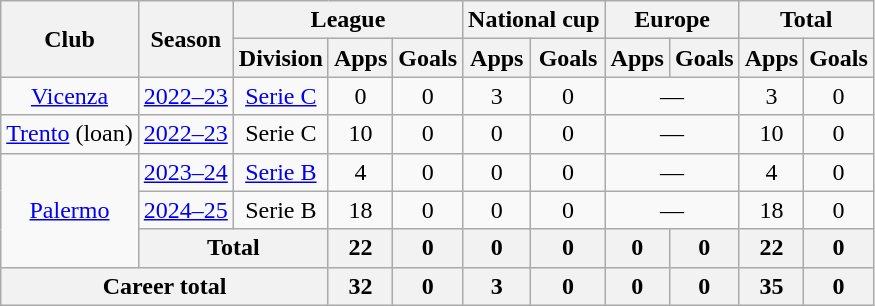<table class="wikitable" style="text-align:center">
<tr>
<th rowspan="2">Club</th>
<th rowspan="2">Season</th>
<th colspan="3">League</th>
<th colspan="2">National cup</th>
<th colspan="2">Europe</th>
<th colspan="2">Total</th>
</tr>
<tr>
<th>Division</th>
<th>Apps</th>
<th>Goals</th>
<th>Apps</th>
<th>Goals</th>
<th>Apps</th>
<th>Goals</th>
<th>Apps</th>
<th>Goals</th>
</tr>
<tr>
<td><a href='#'>Vicenza</a></td>
<td><a href='#'>2022–23</a></td>
<td><a href='#'>Serie C</a></td>
<td>0</td>
<td>0</td>
<td>3</td>
<td>0</td>
<td colspan="2">—</td>
<td>3</td>
<td>0</td>
</tr>
<tr>
<td><a href='#'>Trento</a> (loan)</td>
<td><a href='#'>2022–23</a></td>
<td>Serie C</td>
<td>10</td>
<td>0</td>
<td>0</td>
<td>0</td>
<td colspan="2">—</td>
<td>10</td>
<td>0</td>
</tr>
<tr>
<td rowspan="3"><a href='#'>Palermo</a></td>
<td><a href='#'>2023–24</a></td>
<td><a href='#'>Serie B</a></td>
<td>4</td>
<td>0</td>
<td>0</td>
<td>0</td>
<td colspan="2">—</td>
<td>4</td>
<td>0</td>
</tr>
<tr>
<td><a href='#'>2024–25</a></td>
<td>Serie B</td>
<td>18</td>
<td>0</td>
<td>0</td>
<td>0</td>
<td colspan="2">—</td>
<td>18</td>
<td>0</td>
</tr>
<tr>
<th colspan="2">Total</th>
<th>22</th>
<th>0</th>
<th>0</th>
<th>0</th>
<th>0</th>
<th>0</th>
<th>22</th>
<th>0</th>
</tr>
<tr>
<th colspan="3">Career total</th>
<th>32</th>
<th>0</th>
<th>3</th>
<th>0</th>
<th>0</th>
<th>0</th>
<th>35</th>
<th>0</th>
</tr>
</table>
